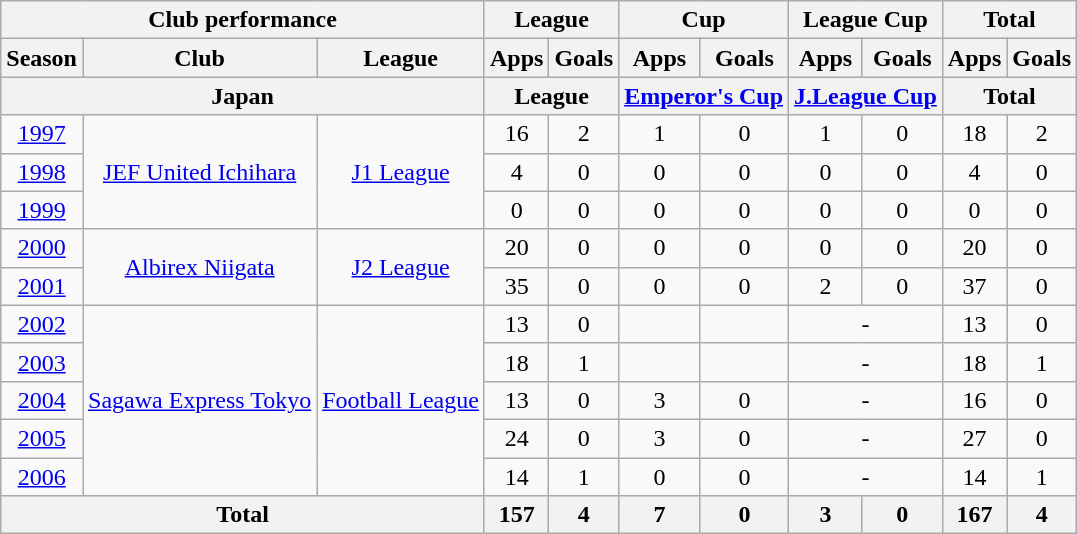<table class="wikitable" style="text-align:center;">
<tr>
<th colspan=3>Club performance</th>
<th colspan=2>League</th>
<th colspan=2>Cup</th>
<th colspan=2>League Cup</th>
<th colspan=2>Total</th>
</tr>
<tr>
<th>Season</th>
<th>Club</th>
<th>League</th>
<th>Apps</th>
<th>Goals</th>
<th>Apps</th>
<th>Goals</th>
<th>Apps</th>
<th>Goals</th>
<th>Apps</th>
<th>Goals</th>
</tr>
<tr>
<th colspan=3>Japan</th>
<th colspan=2>League</th>
<th colspan=2><a href='#'>Emperor's Cup</a></th>
<th colspan=2><a href='#'>J.League Cup</a></th>
<th colspan=2>Total</th>
</tr>
<tr>
<td><a href='#'>1997</a></td>
<td rowspan="3"><a href='#'>JEF United Ichihara</a></td>
<td rowspan="3"><a href='#'>J1 League</a></td>
<td>16</td>
<td>2</td>
<td>1</td>
<td>0</td>
<td>1</td>
<td>0</td>
<td>18</td>
<td>2</td>
</tr>
<tr>
<td><a href='#'>1998</a></td>
<td>4</td>
<td>0</td>
<td>0</td>
<td>0</td>
<td>0</td>
<td>0</td>
<td>4</td>
<td>0</td>
</tr>
<tr>
<td><a href='#'>1999</a></td>
<td>0</td>
<td>0</td>
<td>0</td>
<td>0</td>
<td>0</td>
<td>0</td>
<td>0</td>
<td>0</td>
</tr>
<tr>
<td><a href='#'>2000</a></td>
<td rowspan="2"><a href='#'>Albirex Niigata</a></td>
<td rowspan="2"><a href='#'>J2 League</a></td>
<td>20</td>
<td>0</td>
<td>0</td>
<td>0</td>
<td>0</td>
<td>0</td>
<td>20</td>
<td>0</td>
</tr>
<tr>
<td><a href='#'>2001</a></td>
<td>35</td>
<td>0</td>
<td>0</td>
<td>0</td>
<td>2</td>
<td>0</td>
<td>37</td>
<td>0</td>
</tr>
<tr>
<td><a href='#'>2002</a></td>
<td rowspan="5"><a href='#'>Sagawa Express Tokyo</a></td>
<td rowspan="5"><a href='#'>Football League</a></td>
<td>13</td>
<td>0</td>
<td></td>
<td></td>
<td colspan="2">-</td>
<td>13</td>
<td>0</td>
</tr>
<tr>
<td><a href='#'>2003</a></td>
<td>18</td>
<td>1</td>
<td></td>
<td></td>
<td colspan="2">-</td>
<td>18</td>
<td>1</td>
</tr>
<tr>
<td><a href='#'>2004</a></td>
<td>13</td>
<td>0</td>
<td>3</td>
<td>0</td>
<td colspan="2">-</td>
<td>16</td>
<td>0</td>
</tr>
<tr>
<td><a href='#'>2005</a></td>
<td>24</td>
<td>0</td>
<td>3</td>
<td>0</td>
<td colspan="2">-</td>
<td>27</td>
<td>0</td>
</tr>
<tr>
<td><a href='#'>2006</a></td>
<td>14</td>
<td>1</td>
<td>0</td>
<td>0</td>
<td colspan="2">-</td>
<td>14</td>
<td>1</td>
</tr>
<tr>
<th colspan=3>Total</th>
<th>157</th>
<th>4</th>
<th>7</th>
<th>0</th>
<th>3</th>
<th>0</th>
<th>167</th>
<th>4</th>
</tr>
</table>
